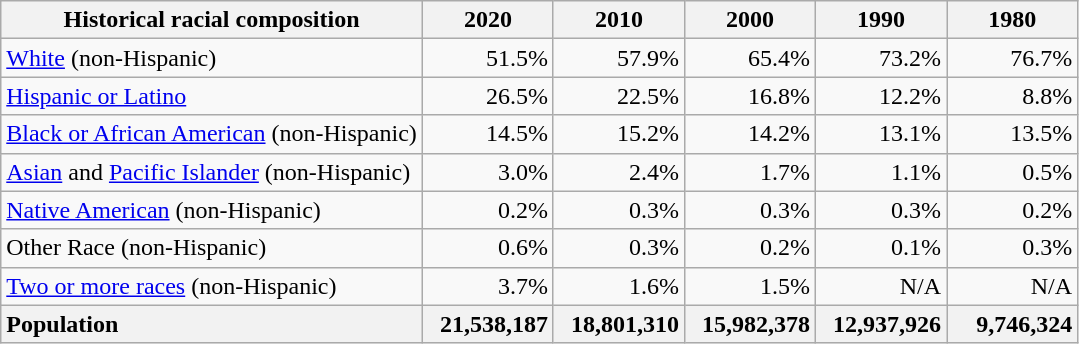<table class="wikitable" style="text-align: right;">
<tr>
<th>Historical racial composition</th>
<th style="width: 5em;">2020</th>
<th style="width: 5em;">2010</th>
<th style="width: 5em;">2000</th>
<th style="width: 5em;">1990</th>
<th style="width: 5em;">1980</th>
</tr>
<tr>
<td style="text-align:left"><a href='#'>White</a> (non-Hispanic)</td>
<td>51.5%</td>
<td>57.9%</td>
<td>65.4%</td>
<td>73.2%</td>
<td>76.7%</td>
</tr>
<tr>
<td style="text-align:left"><a href='#'>Hispanic or Latino</a></td>
<td>26.5%</td>
<td>22.5%</td>
<td>16.8%</td>
<td>12.2%</td>
<td>8.8%</td>
</tr>
<tr>
<td style="text-align:left"><a href='#'>Black or African American</a> (non-Hispanic)</td>
<td>14.5%</td>
<td>15.2%</td>
<td>14.2%</td>
<td>13.1%</td>
<td>13.5%</td>
</tr>
<tr>
<td style="text-align:left"><a href='#'>Asian</a> and <a href='#'>Pacific Islander</a> (non-Hispanic)</td>
<td>3.0%</td>
<td>2.4%</td>
<td>1.7%</td>
<td>1.1%</td>
<td>0.5%</td>
</tr>
<tr>
<td style="text-align:left"><a href='#'>Native American</a> (non-Hispanic)</td>
<td>0.2%</td>
<td>0.3%</td>
<td>0.3%</td>
<td>0.3%</td>
<td>0.2%</td>
</tr>
<tr>
<td style="text-align:left">Other Race (non-Hispanic)</td>
<td>0.6%</td>
<td>0.3%</td>
<td>0.2%</td>
<td>0.1%</td>
<td>0.3%</td>
</tr>
<tr>
<td style="text-align:left"><a href='#'>Two or more races</a> (non-Hispanic)</td>
<td>3.7%</td>
<td>1.6%</td>
<td>1.5%</td>
<td>N/A</td>
<td>N/A</td>
</tr>
<tr>
<th style="text-align:left">Population</th>
<th style="text-align:right">21,538,187</th>
<th style="text-align:right">18,801,310</th>
<th style="text-align:right">15,982,378</th>
<th style="text-align:right">12,937,926</th>
<th style="text-align:right">9,746,324</th>
</tr>
</table>
